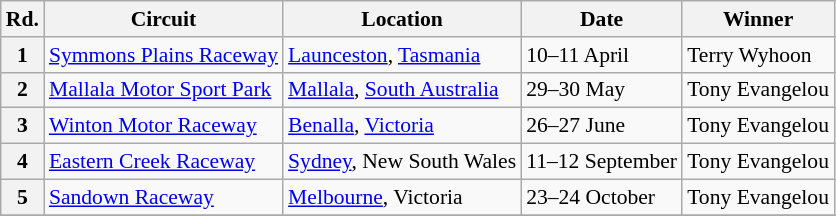<table class="wikitable" style="font-size: 90%">
<tr>
<th>Rd.</th>
<th>Circuit</th>
<th>Location</th>
<th>Date</th>
<th>Winner</th>
</tr>
<tr>
<th>1</th>
<td><a href='#'>Symmons Plains Raceway</a></td>
<td><a href='#'>Launceston</a>, <a href='#'>Tasmania</a></td>
<td>10–11 April</td>
<td>Terry Wyhoon</td>
</tr>
<tr>
<th>2</th>
<td><a href='#'>Mallala Motor Sport Park</a></td>
<td><a href='#'>Mallala</a>, <a href='#'>South Australia</a></td>
<td>29–30 May</td>
<td>Tony Evangelou</td>
</tr>
<tr>
<th>3</th>
<td><a href='#'>Winton Motor Raceway</a></td>
<td><a href='#'>Benalla</a>, <a href='#'>Victoria</a></td>
<td>26–27 June</td>
<td>Tony Evangelou</td>
</tr>
<tr>
<th>4</th>
<td><a href='#'>Eastern Creek Raceway</a></td>
<td><a href='#'>Sydney</a>, New South Wales</td>
<td>11–12 September</td>
<td>Tony Evangelou</td>
</tr>
<tr>
<th>5</th>
<td><a href='#'>Sandown Raceway</a></td>
<td><a href='#'>Melbourne</a>, Victoria</td>
<td>23–24 October</td>
<td>Tony Evangelou</td>
</tr>
<tr>
</tr>
</table>
